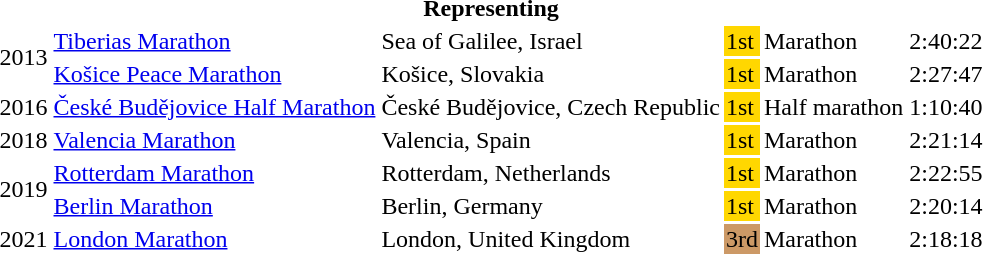<table>
<tr>
<th colspan="6">Representing </th>
</tr>
<tr>
<td rowspan=2>2013</td>
<td><a href='#'>Tiberias Marathon</a></td>
<td>Sea of Galilee, Israel</td>
<td bgcolor=gold>1st</td>
<td>Marathon</td>
<td>2:40:22</td>
</tr>
<tr>
<td><a href='#'>Košice Peace Marathon</a></td>
<td>Košice, Slovakia</td>
<td bgcolor=gold>1st</td>
<td>Marathon</td>
<td>2:27:47</td>
</tr>
<tr>
<td>2016</td>
<td><a href='#'>České Budějovice Half Marathon</a></td>
<td>České Budějovice, Czech Republic</td>
<td bgcolor=gold>1st</td>
<td>Half marathon</td>
<td>1:10:40</td>
</tr>
<tr>
<td>2018</td>
<td><a href='#'>Valencia Marathon</a></td>
<td>Valencia, Spain</td>
<td bgcolor=gold>1st</td>
<td>Marathon</td>
<td>2:21:14</td>
</tr>
<tr>
<td rowspan=2>2019</td>
<td><a href='#'>Rotterdam Marathon</a></td>
<td>Rotterdam, Netherlands</td>
<td bgcolor=gold>1st</td>
<td>Marathon</td>
<td>2:22:55</td>
</tr>
<tr>
<td><a href='#'>Berlin Marathon</a></td>
<td>Berlin, Germany</td>
<td bgcolor=gold>1st</td>
<td>Marathon</td>
<td>2:20:14</td>
</tr>
<tr>
<td>2021</td>
<td><a href='#'>London Marathon</a></td>
<td>London, United Kingdom</td>
<td bgcolor="cc9966">3rd</td>
<td>Marathon</td>
<td>2:18:18</td>
</tr>
</table>
